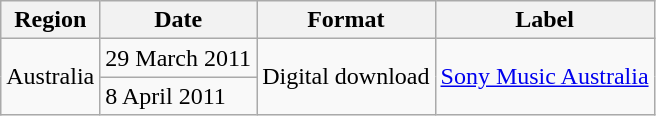<table class="wikitable">
<tr>
<th>Region</th>
<th>Date</th>
<th>Format</th>
<th>Label</th>
</tr>
<tr>
<td rowspan="2">Australia</td>
<td>29 March 2011</td>
<td rowspan="2">Digital download</td>
<td rowspan="2"><a href='#'>Sony Music Australia</a></td>
</tr>
<tr>
<td>8 April 2011</td>
</tr>
</table>
